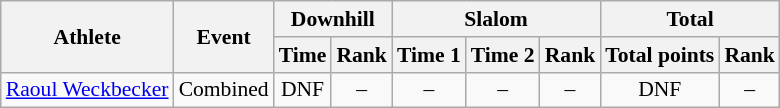<table class="wikitable" style="font-size:90%">
<tr>
<th rowspan="2">Athlete</th>
<th rowspan="2">Event</th>
<th colspan="2">Downhill</th>
<th colspan="3">Slalom</th>
<th colspan="2">Total</th>
</tr>
<tr>
<th>Time</th>
<th>Rank</th>
<th>Time 1</th>
<th>Time 2</th>
<th>Rank</th>
<th>Total points</th>
<th>Rank</th>
</tr>
<tr>
<td><a href='#'>Raoul Weckbecker</a></td>
<td>Combined</td>
<td align="center">DNF</td>
<td align="center">–</td>
<td align="center">–</td>
<td align="center">–</td>
<td align="center">–</td>
<td align="center">DNF</td>
<td align="center">–</td>
</tr>
</table>
